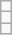<table class="wikitable">
<tr>
<td></td>
</tr>
<tr>
<td></td>
</tr>
<tr>
<td></td>
</tr>
</table>
